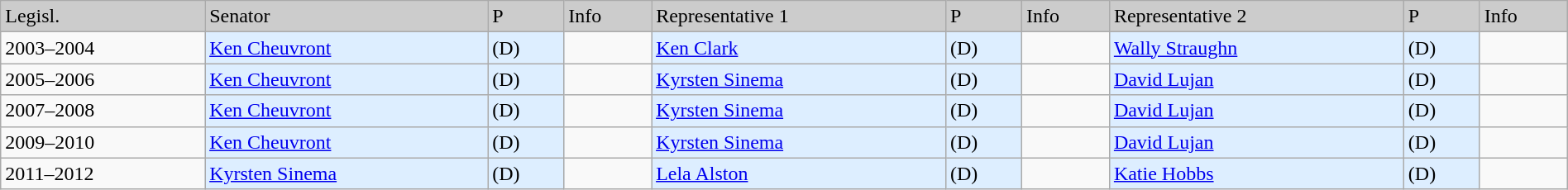<table class=wikitable width="100%" border="1">
<tr style="background-color:#cccccc;">
<td>Legisl.</td>
<td>Senator</td>
<td>P</td>
<td>Info</td>
<td>Representative 1</td>
<td>P</td>
<td>Info</td>
<td>Representative 2</td>
<td>P</td>
<td>Info</td>
</tr>
<tr>
<td>2003–2004</td>
<td style="background:#DDEEFF"><a href='#'>Ken Cheuvront</a></td>
<td style="background:#DDEEFF">(D)</td>
<td></td>
<td style="background:#DDEEFF"><a href='#'>Ken Clark</a></td>
<td style="background:#DDEEFF">(D)</td>
<td></td>
<td style="background:#DDEEFF"><a href='#'>Wally Straughn</a></td>
<td style="background:#DDEEFF">(D)</td>
<td></td>
</tr>
<tr>
<td>2005–2006</td>
<td style="background:#DDEEFF"><a href='#'>Ken Cheuvront</a></td>
<td style="background:#DDEEFF">(D)</td>
<td></td>
<td style="background:#DDEEFF"><a href='#'>Kyrsten Sinema</a></td>
<td style="background:#DDEEFF">(D)</td>
<td></td>
<td style="background:#DDEEFF"><a href='#'>David Lujan</a></td>
<td style="background:#DDEEFF">(D)</td>
<td></td>
</tr>
<tr>
<td>2007–2008</td>
<td style="background:#DDEEFF"><a href='#'>Ken Cheuvront</a></td>
<td style="background:#DDEEFF">(D)</td>
<td></td>
<td style="background:#DDEEFF"><a href='#'>Kyrsten Sinema</a></td>
<td style="background:#DDEEFF">(D)</td>
<td></td>
<td style="background:#DDEEFF"><a href='#'>David Lujan</a></td>
<td style="background:#DDEEFF">(D)</td>
<td></td>
</tr>
<tr>
<td>2009–2010</td>
<td style="background:#DDEEFF"><a href='#'>Ken Cheuvront</a></td>
<td style="background:#DDEEFF">(D)</td>
<td></td>
<td style="background:#DDEEFF"><a href='#'>Kyrsten Sinema</a></td>
<td style="background:#DDEEFF">(D)</td>
<td></td>
<td style="background:#DDEEFF"><a href='#'>David Lujan</a></td>
<td style="background:#DDEEFF">(D)</td>
<td></td>
</tr>
<tr>
<td>2011–2012</td>
<td style="background:#DDEEFF"><a href='#'>Kyrsten Sinema</a></td>
<td style="background:#DDEEFF">(D)</td>
<td></td>
<td style="background:#DDEEFF"><a href='#'>Lela Alston</a></td>
<td style="background:#DDEEFF">(D)</td>
<td></td>
<td style="background:#DDEEFF"><a href='#'>Katie Hobbs</a></td>
<td style="background:#DDEEFF">(D)</td>
<td></td>
</tr>
</table>
